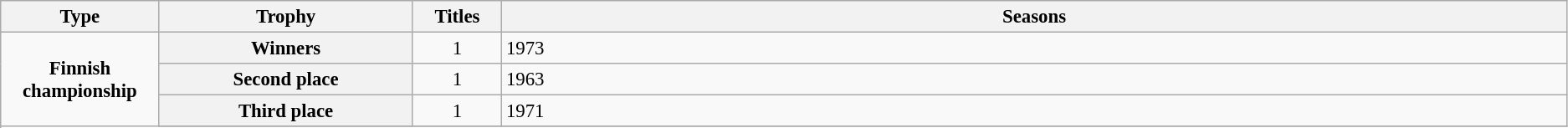<table class="wikitable plainrowheaders" style="font-size:95%; text-align:center;">
<tr>
<th style="width: 1%;">Type</th>
<th style="width: 5%;">Trophy</th>
<th style="width: 1%;">Titles</th>
<th style="width: 21%;">Seasons</th>
</tr>
<tr>
<td scope="rowgroup" rowspan="4"><strong>Finnish championship</strong></td>
<th scope="row">Winners</th>
<td>1</td>
<td align="left">1973</td>
</tr>
<tr>
<th scope="row">Second place</th>
<td>1</td>
<td align="left">1963</td>
</tr>
<tr>
<th scope="row">Third place</th>
<td>1</td>
<td align="left">1971</td>
</tr>
<tr>
</tr>
</table>
